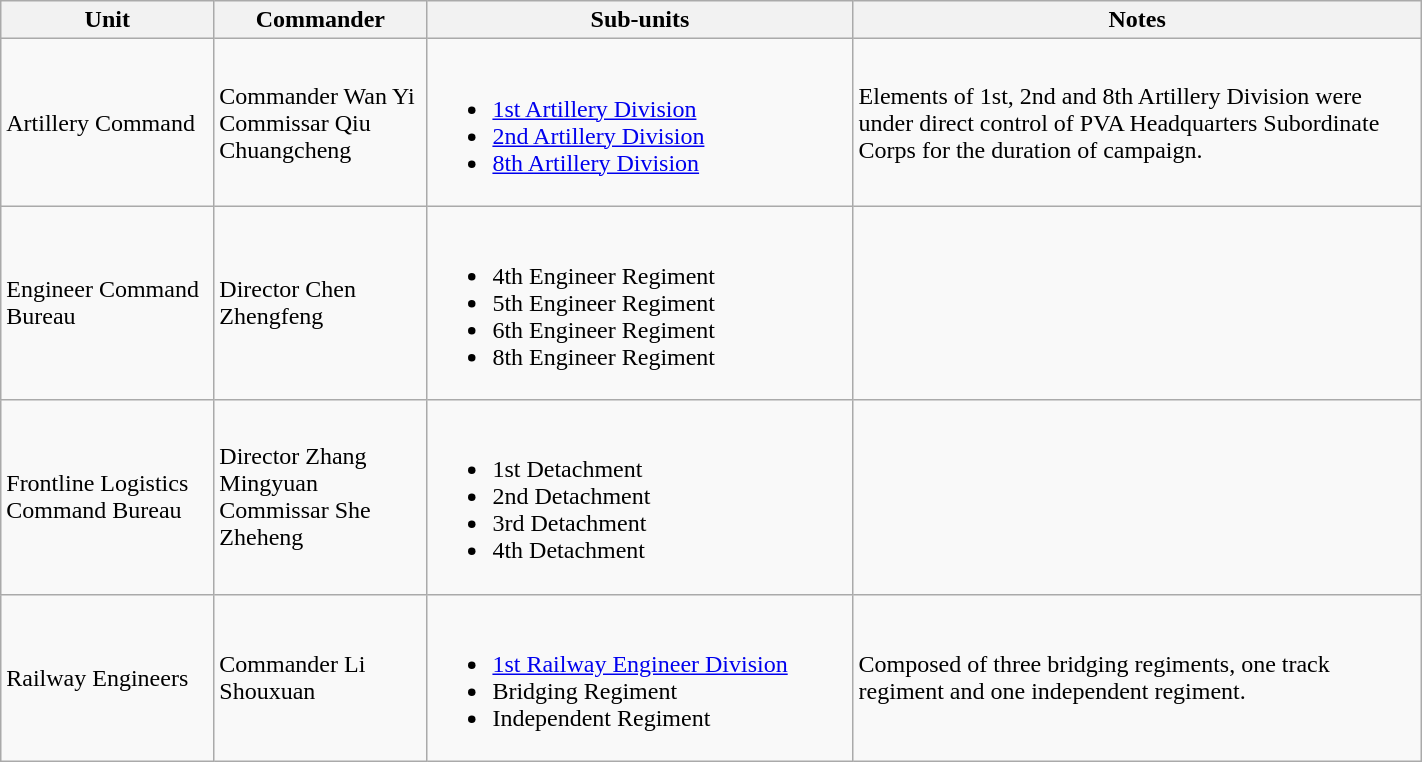<table class="wikitable" style="width: 75%">
<tr>
<th width=15%; align= center>Unit</th>
<th width=15%; align= center>Commander</th>
<th width=30%; align= center>Sub-units</th>
<th width=40%; align= center>Notes</th>
</tr>
<tr>
<td>Artillery Command</td>
<td>Commander Wan Yi<br>Commissar Qiu Chuangcheng</td>
<td><br><ul><li><a href='#'>1st Artillery Division</a></li><li><a href='#'>2nd Artillery Division</a></li><li><a href='#'>8th Artillery Division</a></li></ul></td>
<td>Elements of 1st, 2nd and 8th Artillery Division were under direct control of PVA Headquarters Subordinate Corps for the duration of campaign.</td>
</tr>
<tr>
<td>Engineer Command Bureau</td>
<td>Director Chen Zhengfeng</td>
<td><br><ul><li>4th Engineer Regiment</li><li>5th Engineer Regiment</li><li>6th Engineer Regiment</li><li>8th Engineer Regiment</li></ul></td>
<td></td>
</tr>
<tr>
<td>Frontline Logistics Command Bureau</td>
<td>Director Zhang Mingyuan<br>Commissar She Zheheng</td>
<td><br><ul><li>1st Detachment</li><li>2nd Detachment</li><li>3rd Detachment</li><li>4th Detachment</li></ul></td>
<td></td>
</tr>
<tr>
<td>Railway Engineers</td>
<td>Commander Li Shouxuan</td>
<td><br><ul><li><a href='#'>1st Railway Engineer Division</a></li><li>Bridging Regiment</li><li>Independent Regiment</li></ul></td>
<td>Composed of three bridging regiments, one track regiment and one independent regiment.</td>
</tr>
</table>
